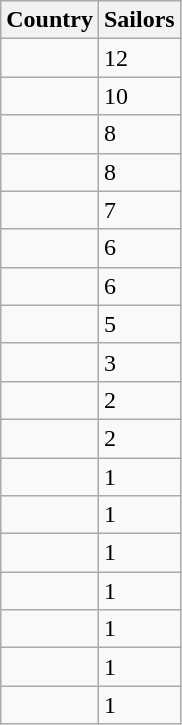<table class="wikitable">
<tr>
<th>Country</th>
<th>Sailors</th>
</tr>
<tr>
<td></td>
<td>12</td>
</tr>
<tr>
<td></td>
<td>10</td>
</tr>
<tr>
<td></td>
<td>8</td>
</tr>
<tr>
<td></td>
<td>8</td>
</tr>
<tr>
<td></td>
<td>7</td>
</tr>
<tr>
<td></td>
<td>6</td>
</tr>
<tr>
<td></td>
<td>6</td>
</tr>
<tr>
<td></td>
<td>5</td>
</tr>
<tr>
<td></td>
<td>3</td>
</tr>
<tr>
<td></td>
<td>2</td>
</tr>
<tr>
<td></td>
<td>2</td>
</tr>
<tr>
<td></td>
<td>1</td>
</tr>
<tr>
<td></td>
<td>1</td>
</tr>
<tr>
<td></td>
<td>1</td>
</tr>
<tr>
<td></td>
<td>1</td>
</tr>
<tr>
<td></td>
<td>1</td>
</tr>
<tr>
<td></td>
<td>1</td>
</tr>
<tr>
<td></td>
<td>1</td>
</tr>
</table>
